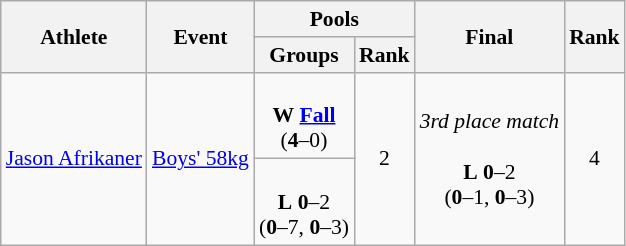<table class="wikitable" style="text-align:left; font-size:90%">
<tr>
<th rowspan="2">Athlete</th>
<th rowspan="2">Event</th>
<th colspan="2">Pools</th>
<th rowspan="2">Final</th>
<th rowspan="2">Rank</th>
</tr>
<tr>
<th>Groups</th>
<th>Rank</th>
</tr>
<tr>
<td rowspan="2"><a href='#'>Jason Afrikaner</a></td>
<td rowspan="2"><a href='#'>Boys' 58kg</a></td>
<td align=center><br><strong>W</strong> <strong><a href='#'>Fall</a></strong><br>(<strong>4</strong>–0)</td>
<td rowspan="2" align=center>2</td>
<td align=center rowspan=2><em>3rd place match</em><br><br><strong>L</strong> <strong>0</strong>–2<br>(<strong>0</strong>–1, <strong>0</strong>–3)</td>
<td rowspan="2" align="center">4</td>
</tr>
<tr>
<td align=center><br><strong>L</strong> <strong>0</strong>–2<br>(<strong>0</strong>–7, <strong>0</strong>–3)</td>
</tr>
</table>
